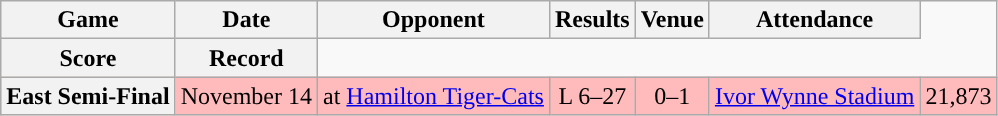<table class="wikitable" style="text-align:center">
<tr>
<th>Game</th>
<th>Date</th>
<th>Opponent</th>
<th>Results</th>
<th>Venue</th>
<th>Attendance</th>
</tr>
<tr>
<th>Score</th>
<th>Record</th>
</tr>
<tr style="background:#ffbbbb">
<th>East Semi-Final</th>
<td>November 14</td>
<td>at <a href='#'>Hamilton Tiger-Cats</a></td>
<td>L 6–27</td>
<td>0–1</td>
<td><a href='#'>Ivor Wynne Stadium</a></td>
<td>21,873</td>
</tr>
</table>
